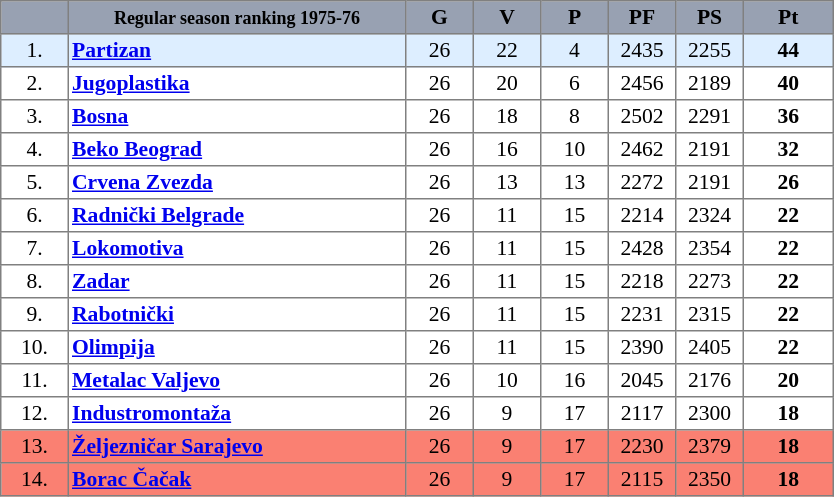<table align=center style="font-size: 90%; border-collapse:collapse" border=1 cellspacing=0 cellpadding=2>
<tr align=center bgcolor=#98A1B2>
<th width=40></th>
<th width=220><span><small>Regular season ranking 1975-76</small></span></th>
<th width="40"><span>G</span></th>
<th width="40"><span>V</span></th>
<th width="40"><span>P</span></th>
<th width="40"><span>PF</span></th>
<th width="40"><span>PS</span></th>
<th width="55"><span>Pt</span></th>
</tr>
<tr align=center style="background:#DDEEFF">
<td>1.</td>
<td style="text-align:left;"><strong><a href='#'>Partizan</a></strong></td>
<td>26</td>
<td>22</td>
<td>4</td>
<td>2435</td>
<td>2255</td>
<td><strong>44</strong></td>
</tr>
<tr align=center>
<td>2.</td>
<td style="text-align:left;"><strong><a href='#'>Jugoplastika</a></strong></td>
<td>26</td>
<td>20</td>
<td>6</td>
<td>2456</td>
<td>2189</td>
<td><strong>40</strong></td>
</tr>
<tr align=center>
<td>3.</td>
<td style="text-align:left;"><strong><a href='#'>Bosna</a></strong></td>
<td>26</td>
<td>18</td>
<td>8</td>
<td>2502</td>
<td>2291</td>
<td><strong>36</strong></td>
</tr>
<tr align=center>
<td>4.</td>
<td style="text-align:left;"><strong><a href='#'>Beko Beograd</a></strong></td>
<td>26</td>
<td>16</td>
<td>10</td>
<td>2462</td>
<td>2191</td>
<td><strong>32</strong></td>
</tr>
<tr align=center>
<td>5.</td>
<td style="text-align:left;"><strong><a href='#'>Crvena Zvezda</a></strong></td>
<td>26</td>
<td>13</td>
<td>13</td>
<td>2272</td>
<td>2191</td>
<td><strong>26</strong></td>
</tr>
<tr align=center>
<td>6.</td>
<td style="text-align:left;"><strong><a href='#'>Radnički Belgrade</a></strong></td>
<td>26</td>
<td>11</td>
<td>15</td>
<td>2214</td>
<td>2324</td>
<td><strong>22</strong></td>
</tr>
<tr align=center>
<td>7.</td>
<td style="text-align:left;"><strong><a href='#'>Lokomotiva</a></strong></td>
<td>26</td>
<td>11</td>
<td>15</td>
<td>2428</td>
<td>2354</td>
<td><strong>22</strong></td>
</tr>
<tr align=center>
<td>8.</td>
<td style="text-align:left;"><strong><a href='#'>Zadar</a></strong></td>
<td>26</td>
<td>11</td>
<td>15</td>
<td>2218</td>
<td>2273</td>
<td><strong>22</strong></td>
</tr>
<tr align=center>
<td>9.</td>
<td style="text-align:left;"><strong><a href='#'>Rabotnički</a></strong></td>
<td>26</td>
<td>11</td>
<td>15</td>
<td>2231</td>
<td>2315</td>
<td><strong>22</strong></td>
</tr>
<tr align=center>
<td>10.</td>
<td style="text-align:left;"><strong><a href='#'>Olimpija</a></strong></td>
<td>26</td>
<td>11</td>
<td>15</td>
<td>2390</td>
<td>2405</td>
<td><strong>22</strong></td>
</tr>
<tr align=center>
<td>11.</td>
<td style="text-align:left;"><strong><a href='#'>Metalac Valjevo</a></strong></td>
<td>26</td>
<td>10</td>
<td>16</td>
<td>2045</td>
<td>2176</td>
<td><strong>20</strong></td>
</tr>
<tr align=center>
<td>12.</td>
<td style="text-align:left;"><strong><a href='#'>Industromontaža</a></strong></td>
<td>26</td>
<td>9</td>
<td>17</td>
<td>2117</td>
<td>2300</td>
<td><strong>18</strong></td>
</tr>
<tr align=center style="background:#FA8072">
<td>13.</td>
<td style="text-align:left;"><strong><a href='#'>Željezničar Sarajevo</a></strong></td>
<td>26</td>
<td>9</td>
<td>17</td>
<td>2230</td>
<td>2379</td>
<td><strong>18</strong></td>
</tr>
<tr align=center style="background:#FA8072">
<td>14.</td>
<td style="text-align:left;"><strong><a href='#'>Borac Čačak</a></strong></td>
<td>26</td>
<td>9</td>
<td>17</td>
<td>2115</td>
<td>2350</td>
<td><strong>18</strong></td>
</tr>
</table>
